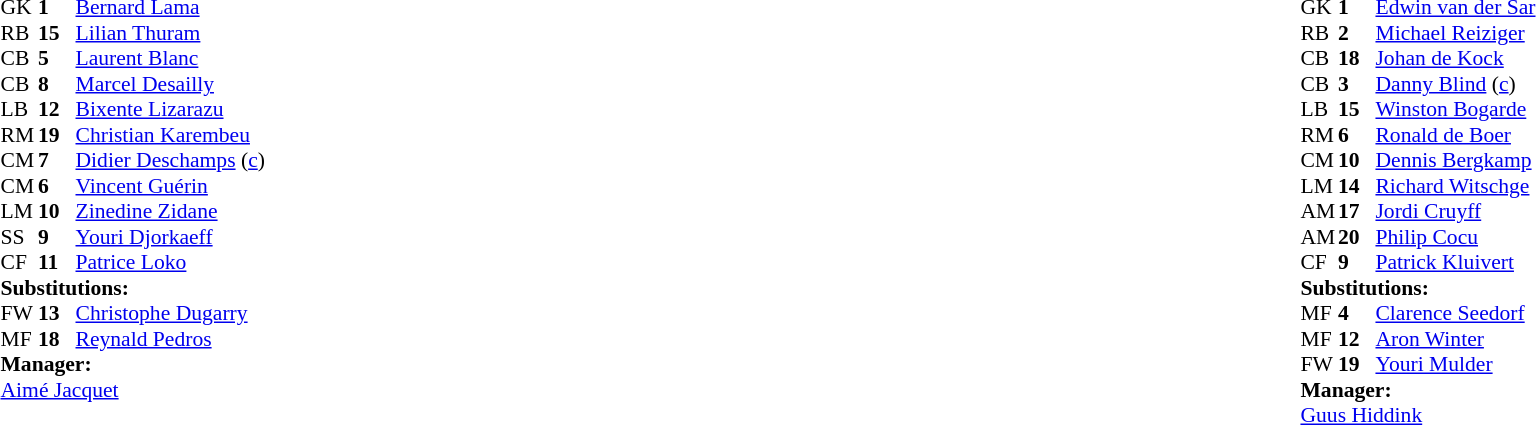<table style="width:100%;">
<tr>
<td style="vertical-align:top; width:40%;"><br><table style="font-size:90%" cellspacing="0" cellpadding="0">
<tr>
<th width="25"></th>
<th width="25"></th>
</tr>
<tr>
<td>GK</td>
<td><strong>1</strong></td>
<td><a href='#'>Bernard Lama</a></td>
</tr>
<tr>
<td>RB</td>
<td><strong>15</strong></td>
<td><a href='#'>Lilian Thuram</a></td>
</tr>
<tr>
<td>CB</td>
<td><strong>5</strong></td>
<td><a href='#'>Laurent Blanc</a></td>
</tr>
<tr>
<td>CB</td>
<td><strong>8</strong></td>
<td><a href='#'>Marcel Desailly</a></td>
</tr>
<tr>
<td>LB</td>
<td><strong>12</strong></td>
<td><a href='#'>Bixente Lizarazu</a></td>
</tr>
<tr>
<td>RM</td>
<td><strong>19</strong></td>
<td><a href='#'>Christian Karembeu</a></td>
<td></td>
</tr>
<tr>
<td>CM</td>
<td><strong>7</strong></td>
<td><a href='#'>Didier Deschamps</a> (<a href='#'>c</a>)</td>
<td></td>
</tr>
<tr>
<td>CM</td>
<td><strong>6</strong></td>
<td><a href='#'>Vincent Guérin</a></td>
</tr>
<tr>
<td>LM</td>
<td><strong>10</strong></td>
<td><a href='#'>Zinedine Zidane</a></td>
</tr>
<tr>
<td>SS</td>
<td><strong>9</strong></td>
<td><a href='#'>Youri Djorkaeff</a></td>
</tr>
<tr>
<td>CF</td>
<td><strong>11</strong></td>
<td><a href='#'>Patrice Loko</a></td>
<td></td>
<td></td>
</tr>
<tr>
<td colspan=3><strong>Substitutions:</strong></td>
</tr>
<tr>
<td>FW</td>
<td><strong>13</strong></td>
<td><a href='#'>Christophe Dugarry</a></td>
<td></td>
<td></td>
<td></td>
</tr>
<tr>
<td>MF</td>
<td><strong>18</strong></td>
<td><a href='#'>Reynald Pedros</a></td>
<td></td>
<td></td>
<td></td>
</tr>
<tr>
<td colspan=3><strong>Manager:</strong></td>
</tr>
<tr>
<td colspan=3><a href='#'>Aimé Jacquet</a></td>
</tr>
</table>
</td>
<td valign="top"></td>
<td style="vertical-align:top; width:50%;"><br><table style="font-size:90%; margin:auto;" cellspacing="0" cellpadding="0">
<tr>
<th width=25></th>
<th width=25></th>
</tr>
<tr>
<td>GK</td>
<td><strong>1</strong></td>
<td><a href='#'>Edwin van der Sar</a></td>
</tr>
<tr>
<td>RB</td>
<td><strong>2</strong></td>
<td><a href='#'>Michael Reiziger</a></td>
</tr>
<tr>
<td>CB</td>
<td><strong>18</strong></td>
<td><a href='#'>Johan de Kock</a></td>
<td></td>
</tr>
<tr>
<td>CB</td>
<td><strong>3</strong></td>
<td><a href='#'>Danny Blind</a> (<a href='#'>c</a>)</td>
</tr>
<tr>
<td>LB</td>
<td><strong>15</strong></td>
<td><a href='#'>Winston Bogarde</a></td>
<td></td>
</tr>
<tr>
<td>RM</td>
<td><strong>6</strong></td>
<td><a href='#'>Ronald de Boer</a></td>
</tr>
<tr>
<td>CM</td>
<td><strong>10</strong></td>
<td><a href='#'>Dennis Bergkamp</a></td>
<td></td>
<td></td>
</tr>
<tr>
<td>LM</td>
<td><strong>14</strong></td>
<td><a href='#'>Richard Witschge</a></td>
<td></td>
<td></td>
</tr>
<tr>
<td>AM</td>
<td><strong>17</strong></td>
<td><a href='#'>Jordi Cruyff</a></td>
<td></td>
<td></td>
</tr>
<tr>
<td>AM</td>
<td><strong>20</strong></td>
<td><a href='#'>Philip Cocu</a></td>
</tr>
<tr>
<td>CF</td>
<td><strong>9</strong></td>
<td><a href='#'>Patrick Kluivert</a></td>
<td></td>
</tr>
<tr>
<td colspan=3><strong>Substitutions:</strong></td>
</tr>
<tr>
<td>MF</td>
<td><strong>4</strong></td>
<td><a href='#'>Clarence Seedorf</a></td>
<td></td>
<td></td>
</tr>
<tr>
<td>MF</td>
<td><strong>12</strong></td>
<td><a href='#'>Aron Winter</a></td>
<td></td>
<td></td>
</tr>
<tr>
<td>FW</td>
<td><strong>19</strong></td>
<td><a href='#'>Youri Mulder</a></td>
<td></td>
<td></td>
</tr>
<tr>
<td colspan=3><strong>Manager:</strong></td>
</tr>
<tr>
<td colspan=3><a href='#'>Guus Hiddink</a></td>
</tr>
</table>
</td>
</tr>
</table>
